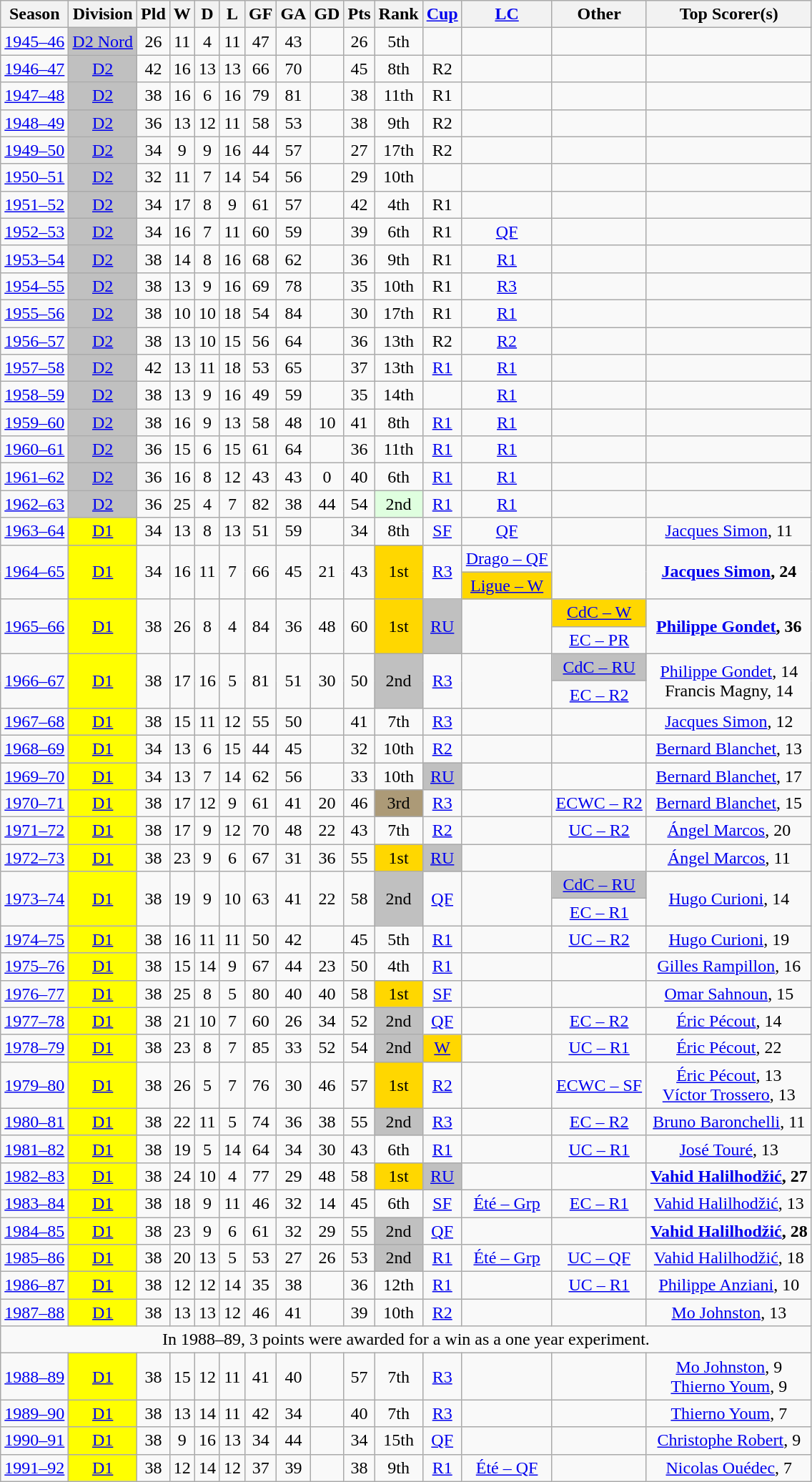<table class="wikitable sortable" style="text-align:center;">
<tr>
<th>Season</th>
<th class="unsortable">Division</th>
<th>Pld</th>
<th>W</th>
<th>D</th>
<th>L</th>
<th>GF</th>
<th>GA</th>
<th>GD</th>
<th>Pts</th>
<th>Rank</th>
<th><a href='#'>Cup</a></th>
<th><a href='#'>LC</a></th>
<th>Other</th>
<th class="unsortable">Top Scorer(s)</th>
</tr>
<tr>
<td><a href='#'>1945–46</a></td>
<td style="background:silver;"><a href='#'>D2 Nord</a></td>
<td>26</td>
<td>11</td>
<td>4</td>
<td>11</td>
<td>47</td>
<td>43</td>
<td></td>
<td>26</td>
<td>5th</td>
<td></td>
<td></td>
<td></td>
<td></td>
</tr>
<tr>
<td><a href='#'>1946–47</a></td>
<td style="background:silver;"><a href='#'>D2</a></td>
<td>42</td>
<td>16</td>
<td>13</td>
<td>13</td>
<td>66</td>
<td>70</td>
<td></td>
<td>45</td>
<td>8th</td>
<td>R2</td>
<td></td>
<td></td>
<td></td>
</tr>
<tr>
<td><a href='#'>1947–48</a></td>
<td style="background:silver;"><a href='#'>D2</a></td>
<td>38</td>
<td>16</td>
<td>6</td>
<td>16</td>
<td>79</td>
<td>81</td>
<td></td>
<td>38</td>
<td>11th</td>
<td>R1</td>
<td></td>
<td></td>
<td></td>
</tr>
<tr>
<td><a href='#'>1948–49</a></td>
<td style="background:silver;"><a href='#'>D2</a></td>
<td>36</td>
<td>13</td>
<td>12</td>
<td>11</td>
<td>58</td>
<td>53</td>
<td></td>
<td>38</td>
<td>9th</td>
<td>R2</td>
<td></td>
<td></td>
<td></td>
</tr>
<tr>
<td><a href='#'>1949–50</a></td>
<td style="background:silver;"><a href='#'>D2</a></td>
<td>34</td>
<td>9</td>
<td>9</td>
<td>16</td>
<td>44</td>
<td>57</td>
<td></td>
<td>27</td>
<td>17th</td>
<td>R2</td>
<td></td>
<td></td>
<td></td>
</tr>
<tr>
<td><a href='#'>1950–51</a></td>
<td style="background:silver;"><a href='#'>D2</a></td>
<td>32</td>
<td>11</td>
<td>7</td>
<td>14</td>
<td>54</td>
<td>56</td>
<td></td>
<td>29</td>
<td>10th</td>
<td></td>
<td></td>
<td></td>
<td></td>
</tr>
<tr>
<td><a href='#'>1951–52</a></td>
<td style="background:silver;"><a href='#'>D2</a></td>
<td>34</td>
<td>17</td>
<td>8</td>
<td>9</td>
<td>61</td>
<td>57</td>
<td></td>
<td>42</td>
<td>4th</td>
<td>R1</td>
<td></td>
<td></td>
<td></td>
</tr>
<tr>
<td><a href='#'>1952–53</a></td>
<td style="background:silver;"><a href='#'>D2</a></td>
<td>34</td>
<td>16</td>
<td>7</td>
<td>11</td>
<td>60</td>
<td>59</td>
<td></td>
<td>39</td>
<td>6th</td>
<td>R1</td>
<td><a href='#'>QF</a></td>
<td></td>
<td></td>
</tr>
<tr>
<td><a href='#'>1953–54</a></td>
<td style="background:silver;"><a href='#'>D2</a></td>
<td>38</td>
<td>14</td>
<td>8</td>
<td>16</td>
<td>68</td>
<td>62</td>
<td></td>
<td>36</td>
<td>9th</td>
<td>R1</td>
<td><a href='#'>R1</a></td>
<td></td>
<td></td>
</tr>
<tr>
<td><a href='#'>1954–55</a></td>
<td style="background:silver;"><a href='#'>D2</a></td>
<td>38</td>
<td>13</td>
<td>9</td>
<td>16</td>
<td>69</td>
<td>78</td>
<td></td>
<td>35</td>
<td>10th</td>
<td>R1</td>
<td><a href='#'>R3</a></td>
<td></td>
<td></td>
</tr>
<tr>
<td><a href='#'>1955–56</a></td>
<td style="background:silver;"><a href='#'>D2</a></td>
<td>38</td>
<td>10</td>
<td>10</td>
<td>18</td>
<td>54</td>
<td>84</td>
<td></td>
<td>30</td>
<td>17th</td>
<td>R1</td>
<td><a href='#'>R1</a></td>
<td></td>
<td></td>
</tr>
<tr>
<td><a href='#'>1956–57</a></td>
<td style="background:silver;"><a href='#'>D2</a></td>
<td>38</td>
<td>13</td>
<td>10</td>
<td>15</td>
<td>56</td>
<td>64</td>
<td></td>
<td>36</td>
<td>13th</td>
<td>R2</td>
<td><a href='#'>R2</a></td>
<td></td>
<td></td>
</tr>
<tr>
<td><a href='#'>1957–58</a></td>
<td style="background:silver;"><a href='#'>D2</a></td>
<td>42</td>
<td>13</td>
<td>11</td>
<td>18</td>
<td>53</td>
<td>65</td>
<td></td>
<td>37</td>
<td>13th</td>
<td><a href='#'>R1</a></td>
<td><a href='#'>R1</a></td>
<td></td>
<td></td>
</tr>
<tr>
<td><a href='#'>1958–59</a></td>
<td style="background:silver;"><a href='#'>D2</a></td>
<td>38</td>
<td>13</td>
<td>9</td>
<td>16</td>
<td>49</td>
<td>59</td>
<td></td>
<td>35</td>
<td>14th</td>
<td></td>
<td><a href='#'>R1</a></td>
<td></td>
<td></td>
</tr>
<tr>
<td><a href='#'>1959–60</a></td>
<td style="background:silver;"><a href='#'>D2</a></td>
<td>38</td>
<td>16</td>
<td>9</td>
<td>13</td>
<td>58</td>
<td>48</td>
<td>10</td>
<td>41</td>
<td>8th</td>
<td><a href='#'>R1</a></td>
<td><a href='#'>R1</a></td>
<td></td>
<td></td>
</tr>
<tr>
<td><a href='#'>1960–61</a></td>
<td style="background:silver;"><a href='#'>D2</a></td>
<td>36</td>
<td>15</td>
<td>6</td>
<td>15</td>
<td>61</td>
<td>64</td>
<td></td>
<td>36</td>
<td>11th</td>
<td><a href='#'>R1</a></td>
<td><a href='#'>R1</a></td>
<td></td>
<td></td>
</tr>
<tr>
<td><a href='#'>1961–62</a></td>
<td style="background:silver;"><a href='#'>D2</a></td>
<td>36</td>
<td>16</td>
<td>8</td>
<td>12</td>
<td>43</td>
<td>43</td>
<td>0</td>
<td>40</td>
<td>6th</td>
<td><a href='#'>R1</a></td>
<td><a href='#'>R1</a></td>
<td></td>
<td></td>
</tr>
<tr>
<td><a href='#'>1962–63</a></td>
<td style="background:silver;"><a href='#'>D2</a></td>
<td>36</td>
<td>25</td>
<td>4</td>
<td>7</td>
<td>82</td>
<td>38</td>
<td>44</td>
<td>54</td>
<td style="background:#dfffdf;">2nd</td>
<td><a href='#'>R1</a></td>
<td><a href='#'>R1</a></td>
<td></td>
<td></td>
</tr>
<tr>
<td><a href='#'>1963–64</a></td>
<td style="background:yellow;"><a href='#'>D1</a></td>
<td>34</td>
<td>13</td>
<td>8</td>
<td>13</td>
<td>51</td>
<td>59</td>
<td></td>
<td>34</td>
<td>8th</td>
<td><a href='#'>SF</a></td>
<td><a href='#'>QF</a></td>
<td></td>
<td> <a href='#'>Jacques Simon</a>, 11</td>
</tr>
<tr>
<td rowspan="2"><a href='#'>1964–65</a></td>
<td rowspan="2" style="background:yellow;"><a href='#'>D1</a></td>
<td rowspan="2">34</td>
<td rowspan="2">16</td>
<td rowspan="2">11</td>
<td rowspan="2">7</td>
<td rowspan="2">66</td>
<td rowspan="2">45</td>
<td rowspan="2">21</td>
<td rowspan="2">43</td>
<td rowspan="2" style="background:gold;">1st</td>
<td rowspan="2"><a href='#'>R3</a></td>
<td><a href='#'>Drago – QF</a></td>
<td rowspan="2"></td>
<td rowspan="2"> <strong><a href='#'>Jacques Simon</a>, 24</strong></td>
</tr>
<tr>
<td style="background:gold;"><a href='#'>Ligue – W</a></td>
</tr>
<tr>
<td rowspan="2"><a href='#'>1965–66</a></td>
<td style="background:yellow;" rowspan="2"><a href='#'>D1</a></td>
<td rowspan="2">38</td>
<td rowspan="2">26</td>
<td rowspan="2">8</td>
<td rowspan="2">4</td>
<td rowspan="2">84</td>
<td rowspan="2">36</td>
<td rowspan="2">48</td>
<td rowspan="2">60</td>
<td style="background:gold;" rowspan="2">1st</td>
<td style="background:silver;" rowspan="2"><a href='#'>RU</a></td>
<td rowspan="2"></td>
<td style="background:gold;"><a href='#'>CdC – W</a></td>
<td rowspan="2"> <strong><a href='#'>Philippe Gondet</a>, 36</strong></td>
</tr>
<tr>
<td><a href='#'>EC – PR</a></td>
</tr>
<tr>
<td rowspan="2"><a href='#'>1966–67</a></td>
<td style="background:yellow;" rowspan="2"><a href='#'>D1</a></td>
<td rowspan="2">38</td>
<td rowspan="2">17</td>
<td rowspan="2">16</td>
<td rowspan="2">5</td>
<td rowspan="2">81</td>
<td rowspan="2">51</td>
<td rowspan="2">30</td>
<td rowspan="2">50</td>
<td rowspan="2" style="background:silver;">2nd</td>
<td rowspan="2"><a href='#'>R3</a></td>
<td rowspan="2"></td>
<td style="background:silver;"><a href='#'>CdC – RU</a></td>
<td rowspan="2"> <a href='#'>Philippe Gondet</a>, 14<br> Francis Magny, 14</td>
</tr>
<tr>
<td><a href='#'>EC – R2</a></td>
</tr>
<tr>
<td><a href='#'>1967–68</a></td>
<td style="background:yellow;"><a href='#'>D1</a></td>
<td>38</td>
<td>15</td>
<td>11</td>
<td>12</td>
<td>55</td>
<td>50</td>
<td></td>
<td>41</td>
<td>7th</td>
<td><a href='#'>R3</a></td>
<td></td>
<td></td>
<td> <a href='#'>Jacques Simon</a>, 12</td>
</tr>
<tr>
<td><a href='#'>1968–69</a></td>
<td style="background:yellow;"><a href='#'>D1</a></td>
<td>34</td>
<td>13</td>
<td>6</td>
<td>15</td>
<td>44</td>
<td>45</td>
<td></td>
<td>32</td>
<td>10th</td>
<td><a href='#'>R2</a></td>
<td></td>
<td></td>
<td> <a href='#'>Bernard Blanchet</a>, 13</td>
</tr>
<tr>
<td><a href='#'>1969–70</a></td>
<td style="background:yellow;"><a href='#'>D1</a></td>
<td>34</td>
<td>13</td>
<td>7</td>
<td>14</td>
<td>62</td>
<td>56</td>
<td></td>
<td>33</td>
<td>10th</td>
<td style="background:silver;"><a href='#'>RU</a></td>
<td></td>
<td></td>
<td> <a href='#'>Bernard Blanchet</a>, 17</td>
</tr>
<tr>
<td><a href='#'>1970–71</a></td>
<td style="background:yellow;"><a href='#'>D1</a></td>
<td>38</td>
<td>17</td>
<td>12</td>
<td>9</td>
<td>61</td>
<td>41</td>
<td>20</td>
<td>46</td>
<td style="background:#ac9a77;">3rd</td>
<td><a href='#'>R3</a></td>
<td></td>
<td><a href='#'>ECWC – R2</a></td>
<td> <a href='#'>Bernard Blanchet</a>, 15</td>
</tr>
<tr>
<td><a href='#'>1971–72</a></td>
<td style="background:yellow;"><a href='#'>D1</a></td>
<td>38</td>
<td>17</td>
<td>9</td>
<td>12</td>
<td>70</td>
<td>48</td>
<td>22</td>
<td>43</td>
<td>7th</td>
<td><a href='#'>R2</a></td>
<td></td>
<td><a href='#'>UC – R2</a></td>
<td> <a href='#'>Ángel Marcos</a>, 20</td>
</tr>
<tr>
<td><a href='#'>1972–73</a></td>
<td style="background:yellow;"><a href='#'>D1</a></td>
<td>38</td>
<td>23</td>
<td>9</td>
<td>6</td>
<td>67</td>
<td>31</td>
<td>36</td>
<td>55</td>
<td style="background:gold;">1st</td>
<td style="background:silver;"><a href='#'>RU</a></td>
<td></td>
<td></td>
<td> <a href='#'>Ángel Marcos</a>, 11</td>
</tr>
<tr>
<td rowspan="2"><a href='#'>1973–74</a></td>
<td rowspan="2" style="background:yellow;"><a href='#'>D1</a></td>
<td rowspan="2">38</td>
<td rowspan="2">19</td>
<td rowspan="2">9</td>
<td rowspan="2">10</td>
<td rowspan="2">63</td>
<td rowspan="2">41</td>
<td rowspan="2">22</td>
<td rowspan="2">58</td>
<td style="background:silver;" rowspan="2">2nd</td>
<td rowspan="2"><a href='#'>QF</a></td>
<td rowspan="2"></td>
<td style="background:silver;"><a href='#'>CdC – RU</a></td>
<td rowspan="2"> <a href='#'>Hugo Curioni</a>, 14</td>
</tr>
<tr>
<td><a href='#'>EC – R1</a></td>
</tr>
<tr>
<td><a href='#'>1974–75</a></td>
<td style="background:yellow;"><a href='#'>D1</a></td>
<td>38</td>
<td>16</td>
<td>11</td>
<td>11</td>
<td>50</td>
<td>42</td>
<td></td>
<td>45</td>
<td>5th</td>
<td><a href='#'>R1</a></td>
<td></td>
<td><a href='#'>UC – R2</a></td>
<td> <a href='#'>Hugo Curioni</a>, 19</td>
</tr>
<tr>
<td><a href='#'>1975–76</a></td>
<td style="background:yellow;"><a href='#'>D1</a></td>
<td>38</td>
<td>15</td>
<td>14</td>
<td>9</td>
<td>67</td>
<td>44</td>
<td>23</td>
<td>50</td>
<td>4th</td>
<td><a href='#'>R1</a></td>
<td></td>
<td></td>
<td> <a href='#'>Gilles Rampillon</a>, 16</td>
</tr>
<tr>
<td><a href='#'>1976–77</a></td>
<td style="background:yellow;"><a href='#'>D1</a></td>
<td>38</td>
<td>25</td>
<td>8</td>
<td>5</td>
<td>80</td>
<td>40</td>
<td>40</td>
<td>58</td>
<td style="background:gold;">1st</td>
<td><a href='#'>SF</a></td>
<td></td>
<td></td>
<td> <a href='#'>Omar Sahnoun</a>, 15</td>
</tr>
<tr>
<td><a href='#'>1977–78</a></td>
<td style="background:yellow;"><a href='#'>D1</a></td>
<td>38</td>
<td>21</td>
<td>10</td>
<td>7</td>
<td>60</td>
<td>26</td>
<td>34</td>
<td>52</td>
<td style="background:silver;">2nd</td>
<td><a href='#'>QF</a></td>
<td></td>
<td><a href='#'>EC – R2</a></td>
<td> <a href='#'>Éric Pécout</a>, 14</td>
</tr>
<tr>
<td><a href='#'>1978–79</a></td>
<td style="background:yellow;"><a href='#'>D1</a></td>
<td>38</td>
<td>23</td>
<td>8</td>
<td>7</td>
<td>85</td>
<td>33</td>
<td>52</td>
<td>54</td>
<td style="background:silver;">2nd</td>
<td style="background:gold;"><a href='#'>W</a></td>
<td></td>
<td><a href='#'>UC – R1</a></td>
<td> <a href='#'>Éric Pécout</a>, 22</td>
</tr>
<tr>
<td><a href='#'>1979–80</a></td>
<td style="background:yellow;"><a href='#'>D1</a></td>
<td>38</td>
<td>26</td>
<td>5</td>
<td>7</td>
<td>76</td>
<td>30</td>
<td>46</td>
<td>57</td>
<td style="background:gold;">1st</td>
<td><a href='#'>R2</a></td>
<td></td>
<td><a href='#'>ECWC – SF</a></td>
<td> <a href='#'>Éric Pécout</a>, 13<br> <a href='#'>Víctor Trossero</a>, 13</td>
</tr>
<tr>
<td><a href='#'>1980–81</a></td>
<td style="background:yellow;"><a href='#'>D1</a></td>
<td>38</td>
<td>22</td>
<td>11</td>
<td>5</td>
<td>74</td>
<td>36</td>
<td>38</td>
<td>55</td>
<td style="background:silver;">2nd</td>
<td><a href='#'>R3</a></td>
<td></td>
<td><a href='#'>EC – R2</a></td>
<td> <a href='#'>Bruno Baronchelli</a>, 11</td>
</tr>
<tr>
<td><a href='#'>1981–82</a></td>
<td style="background:yellow;"><a href='#'>D1</a></td>
<td>38</td>
<td>19</td>
<td>5</td>
<td>14</td>
<td>64</td>
<td>34</td>
<td>30</td>
<td>43</td>
<td>6th</td>
<td><a href='#'>R1</a></td>
<td></td>
<td><a href='#'>UC – R1</a></td>
<td> <a href='#'>José Touré</a>, 13</td>
</tr>
<tr>
<td><a href='#'>1982–83</a></td>
<td style="background:yellow;"><a href='#'>D1</a></td>
<td>38</td>
<td>24</td>
<td>10</td>
<td>4</td>
<td>77</td>
<td>29</td>
<td>48</td>
<td>58</td>
<td style="background:gold;">1st</td>
<td style="background:silver;"><a href='#'>RU</a></td>
<td></td>
<td></td>
<td> <strong><a href='#'>Vahid Halilhodžić</a>, 27</strong></td>
</tr>
<tr>
<td><a href='#'>1983–84</a></td>
<td style="background:yellow;"><a href='#'>D1</a></td>
<td>38</td>
<td>18</td>
<td>9</td>
<td>11</td>
<td>46</td>
<td>32</td>
<td>14</td>
<td>45</td>
<td>6th</td>
<td><a href='#'>SF</a></td>
<td><a href='#'>Été – Grp</a></td>
<td><a href='#'>EC – R1</a></td>
<td> <a href='#'>Vahid Halilhodžić</a>, 13</td>
</tr>
<tr>
<td><a href='#'>1984–85</a></td>
<td style="background:yellow;"><a href='#'>D1</a></td>
<td>38</td>
<td>23</td>
<td>9</td>
<td>6</td>
<td>61</td>
<td>32</td>
<td>29</td>
<td>55</td>
<td style="background:silver;">2nd</td>
<td><a href='#'>QF</a></td>
<td></td>
<td></td>
<td> <strong><a href='#'>Vahid Halilhodžić</a>, 28</strong></td>
</tr>
<tr>
<td><a href='#'>1985–86</a></td>
<td style="background:yellow;"><a href='#'>D1</a></td>
<td>38</td>
<td>20</td>
<td>13</td>
<td>5</td>
<td>53</td>
<td>27</td>
<td>26</td>
<td>53</td>
<td style="background:silver;">2nd</td>
<td><a href='#'>R1</a></td>
<td><a href='#'>Été – Grp</a></td>
<td><a href='#'>UC – QF</a></td>
<td> <a href='#'>Vahid Halilhodžić</a>, 18</td>
</tr>
<tr>
<td><a href='#'>1986–87</a></td>
<td style="background:yellow;"><a href='#'>D1</a></td>
<td>38</td>
<td>12</td>
<td>12</td>
<td>14</td>
<td>35</td>
<td>38</td>
<td></td>
<td>36</td>
<td>12th</td>
<td><a href='#'>R1</a></td>
<td></td>
<td><a href='#'>UC – R1</a></td>
<td> <a href='#'>Philippe Anziani</a>, 10</td>
</tr>
<tr>
<td><a href='#'>1987–88</a></td>
<td style="background:yellow;"><a href='#'>D1</a></td>
<td>38</td>
<td>13</td>
<td>13</td>
<td>12</td>
<td>46</td>
<td>41</td>
<td></td>
<td>39</td>
<td>10th</td>
<td><a href='#'>R2</a></td>
<td></td>
<td></td>
<td> <a href='#'>Mo Johnston</a>, 13</td>
</tr>
<tr>
<td colspan="15">In 1988–89, 3 points were awarded for a win as a one year experiment.</td>
</tr>
<tr>
<td><a href='#'>1988–89</a></td>
<td style="background:yellow;"><a href='#'>D1</a></td>
<td>38</td>
<td>15</td>
<td>12</td>
<td>11</td>
<td>41</td>
<td>40</td>
<td></td>
<td>57</td>
<td>7th</td>
<td><a href='#'>R3</a></td>
<td></td>
<td></td>
<td> <a href='#'>Mo Johnston</a>, 9<br> <a href='#'>Thierno Youm</a>, 9</td>
</tr>
<tr>
<td><a href='#'>1989–90</a></td>
<td style="background:yellow;"><a href='#'>D1</a></td>
<td>38</td>
<td>13</td>
<td>14</td>
<td>11</td>
<td>42</td>
<td>34</td>
<td></td>
<td>40</td>
<td>7th</td>
<td><a href='#'>R3</a></td>
<td></td>
<td></td>
<td> <a href='#'>Thierno Youm</a>, 7</td>
</tr>
<tr>
<td><a href='#'>1990–91</a></td>
<td style="background:yellow;"><a href='#'>D1</a></td>
<td>38</td>
<td>9</td>
<td>16</td>
<td>13</td>
<td>34</td>
<td>44</td>
<td></td>
<td>34</td>
<td>15th</td>
<td><a href='#'>QF</a></td>
<td></td>
<td></td>
<td> <a href='#'>Christophe Robert</a>, 9</td>
</tr>
<tr>
<td><a href='#'>1991–92</a></td>
<td style="background:yellow;"><a href='#'>D1</a></td>
<td>38</td>
<td>12</td>
<td>14</td>
<td>12</td>
<td>37</td>
<td>39</td>
<td></td>
<td>38</td>
<td>9th</td>
<td><a href='#'>R1</a></td>
<td><a href='#'>Été – QF</a></td>
<td></td>
<td> <a href='#'>Nicolas Ouédec</a>, 7</td>
</tr>
</table>
